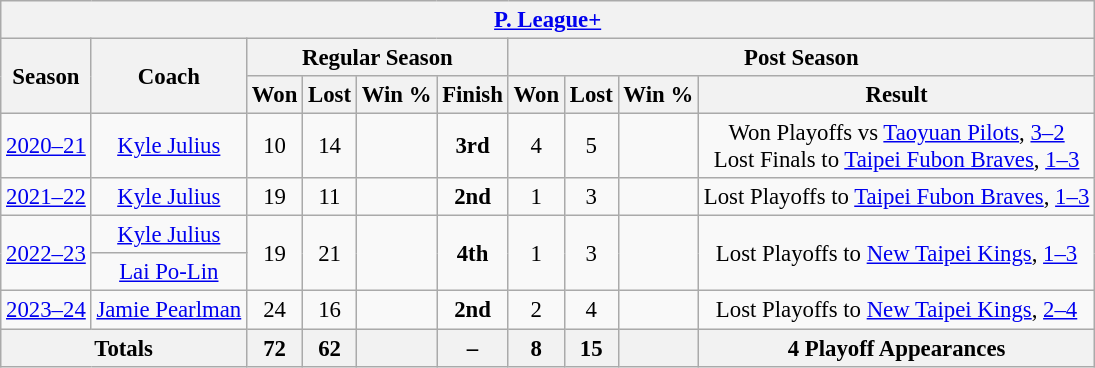<table class="wikitable" style="font-size: 95%; text-align:center;">
<tr>
<th colspan="10"><a href='#'>P. League+</a></th>
</tr>
<tr>
<th rowspan="2">Season</th>
<th rowspan="2">Coach</th>
<th colspan="4">Regular Season</th>
<th colspan="4">Post Season</th>
</tr>
<tr>
<th>Won</th>
<th>Lost</th>
<th>Win %</th>
<th>Finish</th>
<th>Won</th>
<th>Lost</th>
<th>Win %</th>
<th>Result</th>
</tr>
<tr>
<td><a href='#'>2020–21</a></td>
<td><a href='#'>Kyle Julius</a></td>
<td>10</td>
<td>14</td>
<td></td>
<td><strong>3rd</strong></td>
<td>4</td>
<td>5</td>
<td></td>
<td>Won Playoffs vs <a href='#'>Taoyuan Pilots</a>, <a href='#'>3–2</a><br>Lost Finals to <a href='#'>Taipei Fubon Braves</a>, <a href='#'>1–3</a></td>
</tr>
<tr>
<td><a href='#'>2021–22</a></td>
<td><a href='#'>Kyle Julius</a></td>
<td>19</td>
<td>11</td>
<td></td>
<td><strong>2nd</strong></td>
<td>1</td>
<td>3</td>
<td></td>
<td>Lost Playoffs to <a href='#'>Taipei Fubon Braves</a>, <a href='#'>1–3</a></td>
</tr>
<tr>
<td rowspan=2><a href='#'>2022–23</a></td>
<td><a href='#'>Kyle Julius</a></td>
<td rowspan=2>19</td>
<td rowspan=2>21</td>
<td rowspan=2></td>
<td rowspan=2><strong>4th</strong></td>
<td rowspan=2>1</td>
<td rowspan=2>3</td>
<td rowspan=2></td>
<td rowspan=2>Lost Playoffs to <a href='#'>New Taipei Kings</a>, <a href='#'>1–3</a></td>
</tr>
<tr>
<td><a href='#'>Lai Po-Lin</a></td>
</tr>
<tr>
<td><a href='#'>2023–24</a></td>
<td><a href='#'>Jamie Pearlman</a></td>
<td>24</td>
<td>16</td>
<td></td>
<td><strong>2nd</strong></td>
<td>2</td>
<td>4</td>
<td></td>
<td>Lost Playoffs to <a href='#'>New Taipei Kings</a>, <a href='#'>2–4</a></td>
</tr>
<tr>
<th colspan="2">Totals</th>
<th>72</th>
<th>62</th>
<th></th>
<th>–</th>
<th>8</th>
<th>15</th>
<th></th>
<th>4 Playoff Appearances</th>
</tr>
</table>
